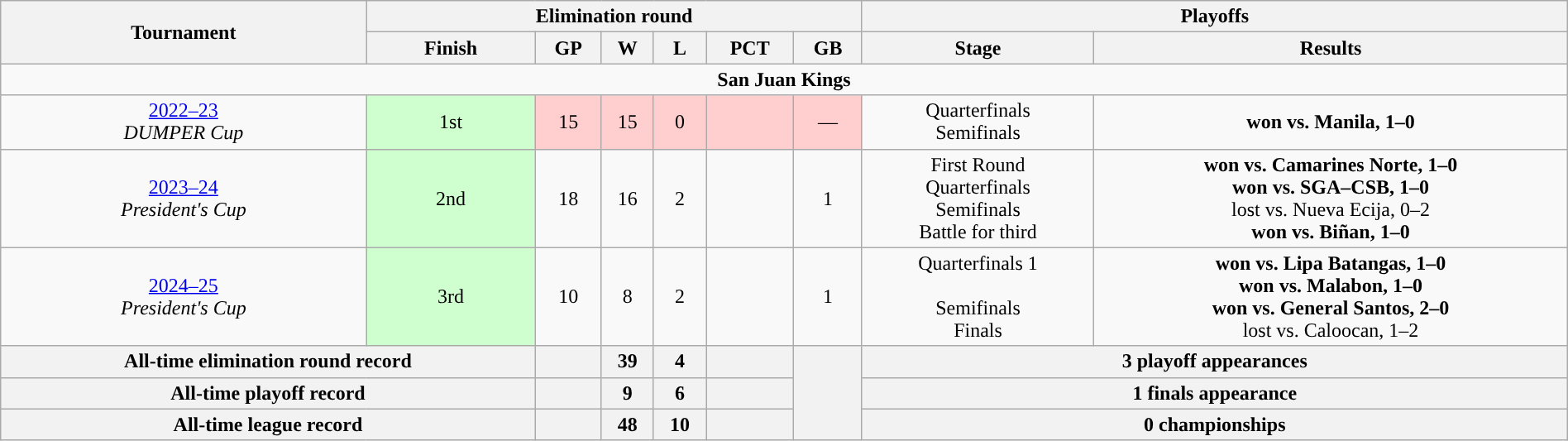<table class=wikitable style="width:100%; text-align:center">
<tr>
<th rowspan="2">Tournament</th>
<th colspan="6">Elimination round</th>
<th colspan="2">Playoffs</th>
</tr>
<tr>
<th>Finish</th>
<th>GP</th>
<th>W</th>
<th>L</th>
<th>PCT</th>
<th>GB</th>
<th>Stage</th>
<th>Results</th>
</tr>
<tr>
<td colspan=10><span><strong>San Juan Kings</strong></span></td>
</tr>
<tr>
<td><a href='#'>2022–23</a> <br> <em>DUMPER Cup</em></td>
<td bgcolor="#CFFFCF">1st</td>
<td bgcolor="#FFCFCF">15</td>
<td bgcolor="#FFCFCF">15</td>
<td bgcolor="#FFCFCF">0</td>
<td bgcolor="#FFCFCF"></td>
<td bgcolor="#FFCFCF">—</td>
<td>Quarterfinals <br> Semifinals</td>
<td><strong>won vs. Manila, 1–0</strong> <br> </td>
</tr>
<tr>
<td><a href='#'>2023–24</a> <br> <em>President's Cup</em></td>
<td bgcolor="#CFFFCF">2nd</td>
<td>18</td>
<td>16</td>
<td>2</td>
<td></td>
<td>1</td>
<td>First Round <br> Quarterfinals <br> Semifinals <br> Battle for third</td>
<td><strong>won vs. Camarines Norte, 1–0</strong> <br> <strong>won vs. SGA–CSB, 1–0</strong> <br> lost vs. Nueva Ecija, 0–2 <br> <strong>won vs. Biñan, 1–0</strong></td>
</tr>
<tr>
<td><a href='#'>2024–25</a> <br> <em>President's Cup</em></td>
<td bgcolor="CFFFCF">3rd</td>
<td>10</td>
<td>8</td>
<td>2</td>
<td></td>
<td>1</td>
<td>Quarterfinals 1 <br>  <br> Semifinals <br> Finals</td>
<td><strong>won vs. Lipa Batangas, 1–0</strong> <br> <strong>won vs. Malabon, 1–0</strong> <br> <strong>won vs. General Santos, 2–0</strong> <br> lost vs. Caloocan, 1–2</td>
</tr>
<tr>
<th colspan="2">All-time elimination round record</th>
<th></th>
<th>39</th>
<th>4</th>
<th></th>
<th rowspan="3"></th>
<th colspan=2">3 playoff appearances</th>
</tr>
<tr>
<th colspan="2">All-time playoff record</th>
<th></th>
<th>9</th>
<th>6</th>
<th></th>
<th colspan=2">1 finals appearance</th>
</tr>
<tr>
<th colspan="2">All-time league record</th>
<th></th>
<th>48</th>
<th>10</th>
<th></th>
<th colspan=2">0 championships</th>
</tr>
</table>
